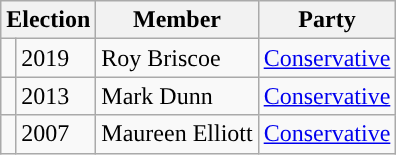<table class="wikitable">
<tr>
<th colspan="2">Election</th>
<th>Member</th>
<th>Party</th>
</tr>
<tr>
<td style="background-color: "></td>
<td>2019</td>
<td>Roy Briscoe</td>
<td><a href='#'>Conservative</a></td>
</tr>
<tr>
<td style="background-color: "></td>
<td>2013</td>
<td>Mark Dunn</td>
<td><a href='#'>Conservative</a></td>
</tr>
<tr>
<td style="background-color: "></td>
<td>2007</td>
<td>Maureen Elliott</td>
<td><a href='#'>Conservative</a></td>
</tr>
</table>
